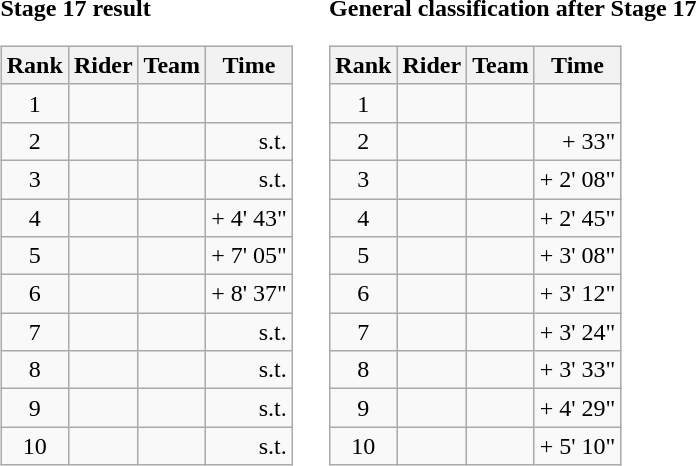<table>
<tr>
<td><strong>Stage 17 result</strong><br><table class="wikitable">
<tr>
<th scope="col">Rank</th>
<th scope="col">Rider</th>
<th scope="col">Team</th>
<th scope="col">Time</th>
</tr>
<tr>
<td style="text-align:center;">1</td>
<td></td>
<td></td>
<td style="text-align:right;"></td>
</tr>
<tr>
<td style="text-align:center;">2</td>
<td></td>
<td></td>
<td style="text-align:right;">s.t.</td>
</tr>
<tr>
<td style="text-align:center;">3</td>
<td></td>
<td></td>
<td style="text-align:right;">s.t.</td>
</tr>
<tr>
<td style="text-align:center;">4</td>
<td></td>
<td></td>
<td style="text-align:right;">+ 4' 43"</td>
</tr>
<tr>
<td style="text-align:center;">5</td>
<td></td>
<td></td>
<td style="text-align:right;">+ 7' 05"</td>
</tr>
<tr>
<td style="text-align:center;">6</td>
<td></td>
<td></td>
<td style="text-align:right;">+ 8' 37"</td>
</tr>
<tr>
<td style="text-align:center;">7</td>
<td></td>
<td></td>
<td style="text-align:right;">s.t.</td>
</tr>
<tr>
<td style="text-align:center;">8</td>
<td></td>
<td></td>
<td style="text-align:right;">s.t.</td>
</tr>
<tr>
<td style="text-align:center;">9</td>
<td></td>
<td></td>
<td style="text-align:right;">s.t.</td>
</tr>
<tr>
<td style="text-align:center;">10</td>
<td></td>
<td></td>
<td style="text-align:right;">s.t.</td>
</tr>
</table>
</td>
<td></td>
<td><strong>General classification after Stage 17</strong><br><table class="wikitable">
<tr>
<th scope="col">Rank</th>
<th scope="col">Rider</th>
<th scope="col">Team</th>
<th scope="col">Time</th>
</tr>
<tr>
<td style="text-align:center;">1</td>
<td></td>
<td></td>
<td style="text-align:right;"></td>
</tr>
<tr>
<td style="text-align:center;">2</td>
<td></td>
<td></td>
<td style="text-align:right;">+ 33"</td>
</tr>
<tr>
<td style="text-align:center;">3</td>
<td></td>
<td></td>
<td style="text-align:right;">+ 2' 08"</td>
</tr>
<tr>
<td style="text-align:center;">4</td>
<td></td>
<td></td>
<td style="text-align:right;">+ 2' 45"</td>
</tr>
<tr>
<td style="text-align:center;">5</td>
<td></td>
<td></td>
<td style="text-align:right;">+ 3' 08"</td>
</tr>
<tr>
<td style="text-align:center;">6</td>
<td></td>
<td></td>
<td style="text-align:right;">+ 3' 12"</td>
</tr>
<tr>
<td style="text-align:center;">7</td>
<td></td>
<td></td>
<td style="text-align:right;">+ 3' 24"</td>
</tr>
<tr>
<td style="text-align:center;">8</td>
<td></td>
<td></td>
<td style="text-align:right;">+ 3' 33"</td>
</tr>
<tr>
<td style="text-align:center;">9</td>
<td></td>
<td></td>
<td style="text-align:right;">+ 4' 29"</td>
</tr>
<tr>
<td style="text-align:center;">10</td>
<td></td>
<td></td>
<td style="text-align:right;">+ 5' 10"</td>
</tr>
</table>
</td>
</tr>
</table>
